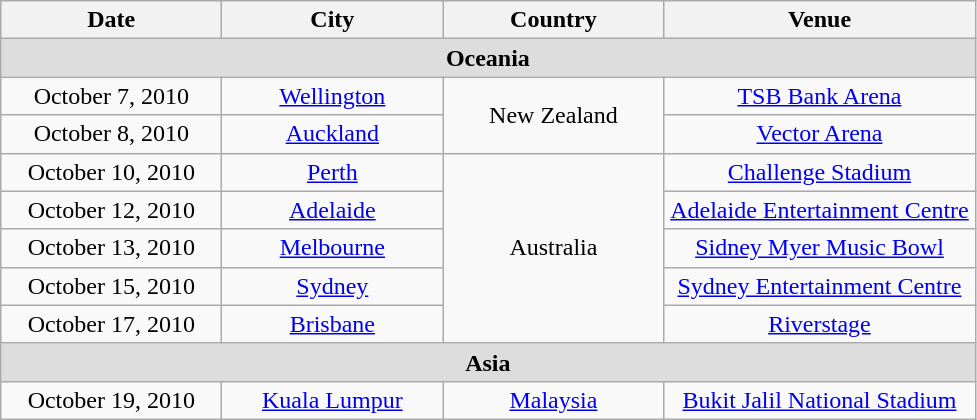<table class="wikitable" style="text-align:center;">
<tr>
<th style="width:140px;">Date</th>
<th style="width:140px;">City</th>
<th style="width:140px;">Country</th>
<th style="width:200px;">Venue</th>
</tr>
<tr style="background:#ddd;">
<td colspan="4"><strong>Oceania</strong></td>
</tr>
<tr>
<td>October 7, 2010</td>
<td><a href='#'>Wellington</a></td>
<td rowspan="2">New Zealand</td>
<td><a href='#'>TSB Bank Arena</a></td>
</tr>
<tr>
<td>October 8, 2010</td>
<td><a href='#'>Auckland</a></td>
<td><a href='#'>Vector Arena</a></td>
</tr>
<tr>
<td>October 10, 2010</td>
<td><a href='#'>Perth</a></td>
<td rowspan="5">Australia</td>
<td><a href='#'>Challenge Stadium</a></td>
</tr>
<tr>
<td>October 12, 2010</td>
<td><a href='#'>Adelaide</a></td>
<td><a href='#'>Adelaide Entertainment Centre</a></td>
</tr>
<tr>
<td>October 13, 2010</td>
<td><a href='#'>Melbourne</a></td>
<td><a href='#'>Sidney Myer Music Bowl</a></td>
</tr>
<tr>
<td>October 15, 2010</td>
<td><a href='#'>Sydney</a></td>
<td><a href='#'>Sydney Entertainment Centre</a></td>
</tr>
<tr>
<td>October 17, 2010</td>
<td><a href='#'>Brisbane</a></td>
<td><a href='#'>Riverstage</a></td>
</tr>
<tr style="background:#ddd;">
<td colspan="4"><strong>Asia</strong></td>
</tr>
<tr>
<td>October 19, 2010</td>
<td><a href='#'>Kuala Lumpur</a></td>
<td><a href='#'>Malaysia</a></td>
<td><a href='#'>Bukit Jalil National Stadium</a></td>
</tr>
</table>
